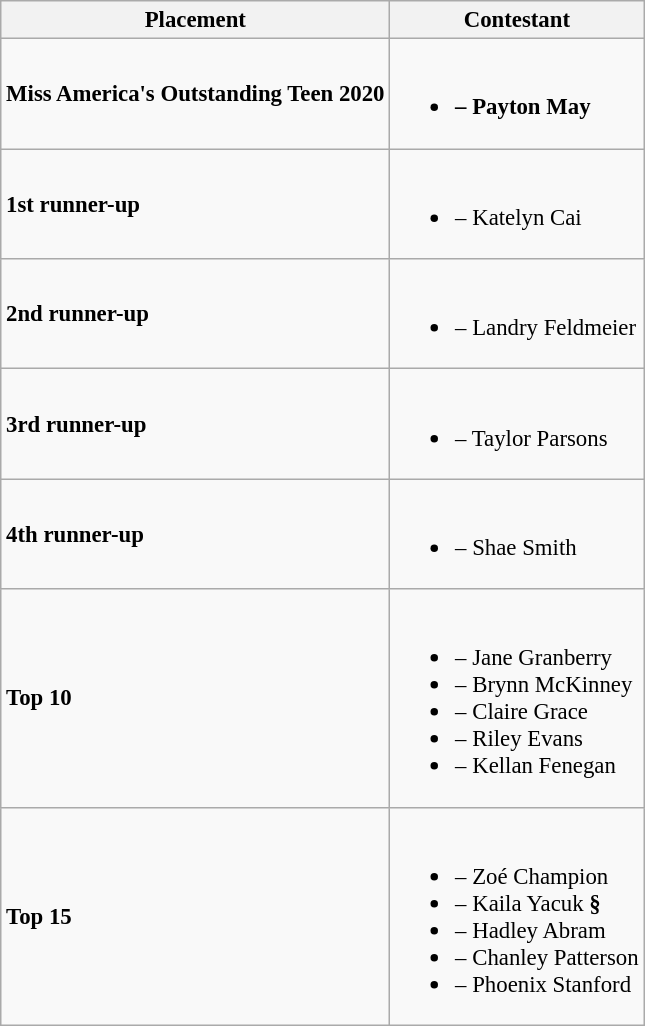<table class="wikitable sortable" style="font-size: 95%;">
<tr>
<th>Placement</th>
<th>Contestant</th>
</tr>
<tr>
<td><strong>Miss America's Outstanding Teen 2020</strong></td>
<td><br><ul><li><strong> – Payton May</strong></li></ul></td>
</tr>
<tr>
<td><strong>1st runner-up</strong></td>
<td><br><ul><li> – Katelyn Cai</li></ul></td>
</tr>
<tr>
<td><strong>2nd runner-up</strong></td>
<td><br><ul><li> – Landry Feldmeier</li></ul></td>
</tr>
<tr>
<td><strong>3rd runner-up</strong></td>
<td><br><ul><li> – Taylor Parsons</li></ul></td>
</tr>
<tr>
<td><strong>4th runner-up</strong></td>
<td><br><ul><li> – Shae Smith</li></ul></td>
</tr>
<tr>
<td><strong>Top 10</strong></td>
<td><br><ul><li> – Jane Granberry</li><li> – Brynn McKinney</li><li> – Claire Grace</li><li> – Riley Evans</li><li> – Kellan Fenegan</li></ul></td>
</tr>
<tr>
<td><strong>Top 15</strong></td>
<td><br><ul><li> – Zoé Champion</li><li> – Kaila Yacuk <strong>§</strong></li><li> – Hadley Abram</li><li> – Chanley Patterson</li><li> – Phoenix Stanford</li></ul></td>
</tr>
</table>
